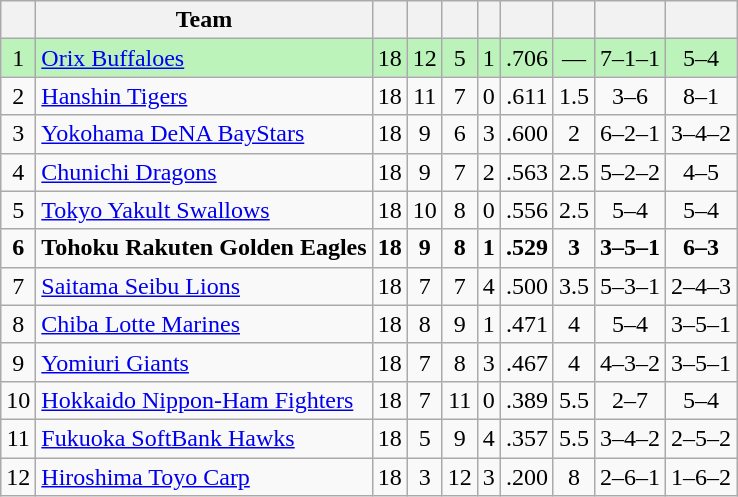<table class="wikitable plainrowheaders" style="text-align:center;">
<tr>
<th scope="col"></th>
<th scope="col">Team</th>
<th scope="col"></th>
<th scope="col"></th>
<th scope="col"></th>
<th scope="col"><a href='#'></a></th>
<th scope="col"><a href='#'></a></th>
<th scope="col"></th>
<th scope="col"></th>
<th scope="col"></th>
</tr>
<tr style="background: #BBF3BB">
<td>1</td>
<td style="text-align:left;"><a href='#'>Orix Buffaloes</a></td>
<td>18</td>
<td>12</td>
<td>5</td>
<td>1</td>
<td>.706</td>
<td>—</td>
<td>7–1–1</td>
<td>5–4</td>
</tr>
<tr>
<td>2</td>
<td style="text-align:left;"><a href='#'>Hanshin Tigers</a></td>
<td>18</td>
<td>11</td>
<td>7</td>
<td>0</td>
<td>.611</td>
<td>1.5</td>
<td>3–6</td>
<td>8–1</td>
</tr>
<tr>
<td>3</td>
<td style="text-align:left;"><a href='#'>Yokohama DeNA BayStars</a></td>
<td>18</td>
<td>9</td>
<td>6</td>
<td>3</td>
<td>.600</td>
<td>2</td>
<td>6–2–1</td>
<td>3–4–2</td>
</tr>
<tr>
<td>4</td>
<td style="text-align:left;"><a href='#'>Chunichi Dragons</a></td>
<td>18</td>
<td>9</td>
<td>7</td>
<td>2</td>
<td>.563</td>
<td>2.5</td>
<td>5–2–2</td>
<td>4–5</td>
</tr>
<tr>
<td>5</td>
<td style="text-align:left;"><a href='#'>Tokyo Yakult Swallows</a></td>
<td>18</td>
<td>10</td>
<td>8</td>
<td>0</td>
<td>.556</td>
<td>2.5</td>
<td>5–4</td>
<td>5–4</td>
</tr>
<tr>
<td><strong>6</strong></td>
<td style="text-align:left;"><strong>Tohoku Rakuten Golden Eagles</strong></td>
<td><strong>18</strong></td>
<td><strong>9</strong></td>
<td><strong>8</strong></td>
<td><strong>1</strong></td>
<td><strong>.529</strong></td>
<td><strong>3</strong></td>
<td><strong>3–5–1</strong></td>
<td><strong>6–3</strong></td>
</tr>
<tr>
<td>7</td>
<td style="text-align:left;"><a href='#'>Saitama Seibu Lions</a></td>
<td>18</td>
<td>7</td>
<td>7</td>
<td>4</td>
<td>.500</td>
<td>3.5</td>
<td>5–3–1</td>
<td>2–4–3</td>
</tr>
<tr>
<td>8</td>
<td style="text-align:left;"><a href='#'>Chiba Lotte Marines</a></td>
<td>18</td>
<td>8</td>
<td>9</td>
<td>1</td>
<td>.471</td>
<td>4</td>
<td>5–4</td>
<td>3–5–1</td>
</tr>
<tr>
<td>9</td>
<td style="text-align:left;"><a href='#'>Yomiuri Giants</a></td>
<td>18</td>
<td>7</td>
<td>8</td>
<td>3</td>
<td>.467</td>
<td>4</td>
<td>4–3–2</td>
<td>3–5–1</td>
</tr>
<tr>
<td>10</td>
<td style="text-align:left;"><a href='#'>Hokkaido Nippon-Ham Fighters</a></td>
<td>18</td>
<td>7</td>
<td>11</td>
<td>0</td>
<td>.389</td>
<td>5.5</td>
<td>2–7</td>
<td>5–4</td>
</tr>
<tr>
<td>11</td>
<td style="text-align:left;"><a href='#'>Fukuoka SoftBank Hawks</a></td>
<td>18</td>
<td>5</td>
<td>9</td>
<td>4</td>
<td>.357</td>
<td>5.5</td>
<td>3–4–2</td>
<td>2–5–2</td>
</tr>
<tr>
<td>12</td>
<td style="text-align:left;"><a href='#'>Hiroshima Toyo Carp</a></td>
<td>18</td>
<td>3</td>
<td>12</td>
<td>3</td>
<td>.200</td>
<td>8</td>
<td>2–6–1</td>
<td>1–6–2</td>
</tr>
</table>
